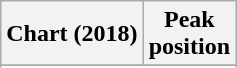<table class="wikitable sortable plainrowheaders">
<tr>
<th scope="col">Chart (2018)</th>
<th scope="col">Peak<br>position</th>
</tr>
<tr>
</tr>
<tr>
</tr>
<tr>
</tr>
<tr>
</tr>
<tr>
</tr>
</table>
